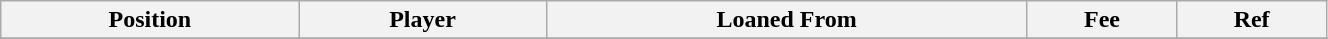<table class="wikitable sortable" style="width:70%; text-align:center; font-size:100%; text-align:left;">
<tr>
<th>Position</th>
<th>Player</th>
<th>Loaned From</th>
<th>Fee</th>
<th>Ref</th>
</tr>
<tr>
</tr>
</table>
